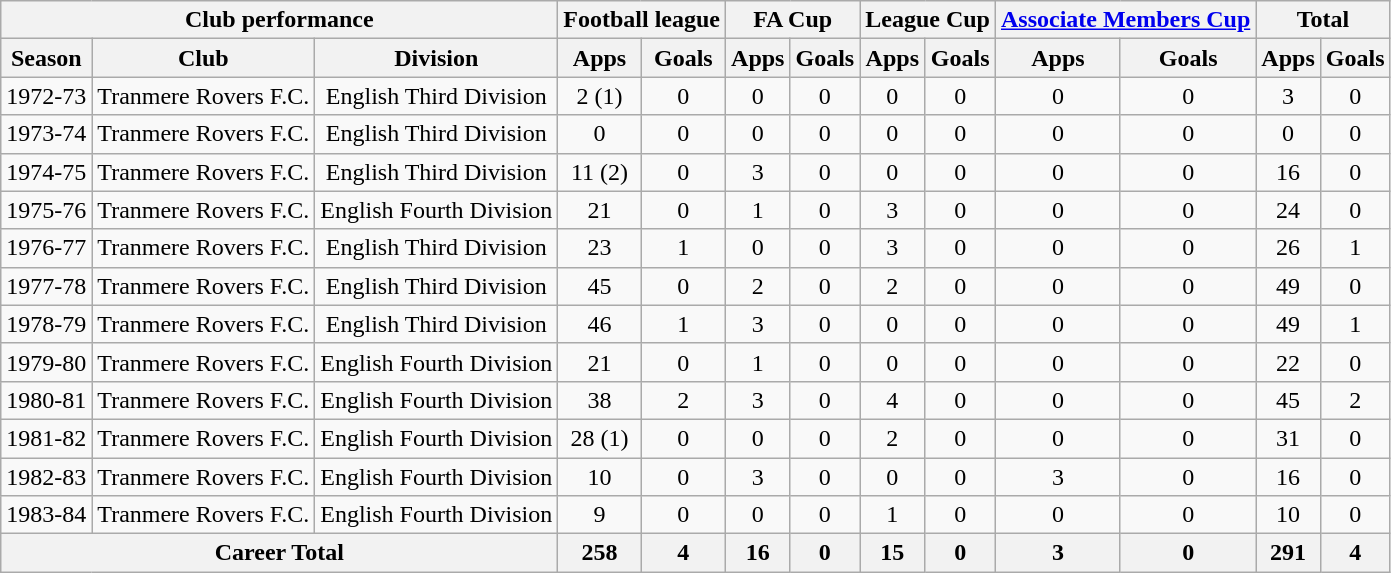<table class="wikitable" style="text-align:center">
<tr>
<th colspan="3">Club performance</th>
<th colspan="2">Football league</th>
<th colspan="2">FA Cup</th>
<th colspan="2">League Cup</th>
<th colspan="2"><a href='#'>Associate Members Cup</a></th>
<th colspan="2">Total</th>
</tr>
<tr>
<th>Season</th>
<th>Club</th>
<th>Division</th>
<th>Apps</th>
<th>Goals</th>
<th>Apps</th>
<th>Goals</th>
<th>Apps</th>
<th>Goals</th>
<th>Apps</th>
<th>Goals</th>
<th>Apps</th>
<th>Goals</th>
</tr>
<tr>
<td>1972-73</td>
<td>Tranmere Rovers F.C.</td>
<td>English Third Division</td>
<td>2 (1)</td>
<td>0</td>
<td>0</td>
<td>0</td>
<td>0</td>
<td>0</td>
<td>0</td>
<td>0</td>
<td>3</td>
<td>0</td>
</tr>
<tr>
<td>1973-74</td>
<td>Tranmere Rovers F.C.</td>
<td>English Third Division</td>
<td>0</td>
<td>0</td>
<td>0</td>
<td>0</td>
<td>0</td>
<td>0</td>
<td>0</td>
<td>0</td>
<td>0</td>
<td>0</td>
</tr>
<tr>
<td>1974-75</td>
<td>Tranmere Rovers F.C.</td>
<td>English Third Division</td>
<td>11 (2)</td>
<td>0</td>
<td>3</td>
<td>0</td>
<td>0</td>
<td>0</td>
<td>0</td>
<td>0</td>
<td>16</td>
<td>0</td>
</tr>
<tr>
<td>1975-76</td>
<td>Tranmere Rovers F.C.</td>
<td>English Fourth Division</td>
<td>21</td>
<td>0</td>
<td>1</td>
<td>0</td>
<td>3</td>
<td>0</td>
<td>0</td>
<td>0</td>
<td>24</td>
<td>0</td>
</tr>
<tr>
<td>1976-77</td>
<td>Tranmere Rovers F.C.</td>
<td>English Third Division</td>
<td>23</td>
<td>1</td>
<td>0</td>
<td>0</td>
<td>3</td>
<td>0</td>
<td>0</td>
<td>0</td>
<td>26</td>
<td>1</td>
</tr>
<tr>
<td>1977-78</td>
<td>Tranmere Rovers F.C.</td>
<td>English Third Division</td>
<td>45</td>
<td>0</td>
<td>2</td>
<td>0</td>
<td>2</td>
<td>0</td>
<td>0</td>
<td>0</td>
<td>49</td>
<td>0</td>
</tr>
<tr>
<td>1978-79</td>
<td>Tranmere Rovers F.C.</td>
<td>English Third Division</td>
<td>46</td>
<td>1</td>
<td>3</td>
<td>0</td>
<td>0</td>
<td>0</td>
<td>0</td>
<td>0</td>
<td>49</td>
<td>1</td>
</tr>
<tr>
<td>1979-80</td>
<td>Tranmere Rovers F.C.</td>
<td>English Fourth Division</td>
<td>21</td>
<td>0</td>
<td>1</td>
<td>0</td>
<td>0</td>
<td>0</td>
<td>0</td>
<td>0</td>
<td>22</td>
<td>0</td>
</tr>
<tr>
<td>1980-81</td>
<td>Tranmere Rovers F.C.</td>
<td>English Fourth Division</td>
<td>38</td>
<td>2</td>
<td>3</td>
<td>0</td>
<td>4</td>
<td>0</td>
<td>0</td>
<td>0</td>
<td>45</td>
<td>2</td>
</tr>
<tr>
<td>1981-82</td>
<td>Tranmere Rovers F.C.</td>
<td>English Fourth Division</td>
<td>28 (1)</td>
<td>0</td>
<td>0</td>
<td>0</td>
<td>2</td>
<td>0</td>
<td>0</td>
<td>0</td>
<td>31</td>
<td>0</td>
</tr>
<tr>
<td>1982-83</td>
<td>Tranmere Rovers F.C.</td>
<td>English Fourth Division</td>
<td>10</td>
<td>0</td>
<td>3</td>
<td>0</td>
<td>0</td>
<td>0</td>
<td>3</td>
<td>0</td>
<td>16</td>
<td>0</td>
</tr>
<tr>
<td>1983-84</td>
<td>Tranmere Rovers F.C.</td>
<td>English Fourth Division</td>
<td>9</td>
<td>0</td>
<td>0</td>
<td>0</td>
<td>1</td>
<td>0</td>
<td>0</td>
<td>0</td>
<td>10</td>
<td>0</td>
</tr>
<tr>
<th colspan="3">Career Total</th>
<th>258</th>
<th>4</th>
<th>16</th>
<th>0</th>
<th>15</th>
<th>0</th>
<th>3</th>
<th>0</th>
<th>291</th>
<th>4</th>
</tr>
</table>
